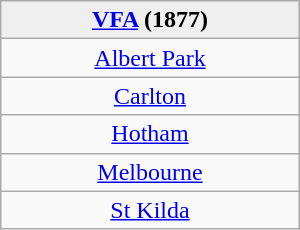<table class="wikitable" style="text-align:center; width:200px; font-size:100%">
<tr>
<th colspan=2 style="background:#efefef;"><strong><a href='#'>VFA</a></strong> (1877)</th>
</tr>
<tr>
<td><a href='#'>Albert Park</a></td>
</tr>
<tr>
<td><a href='#'>Carlton</a></td>
</tr>
<tr>
<td><a href='#'>Hotham</a></td>
</tr>
<tr>
<td><a href='#'>Melbourne</a></td>
</tr>
<tr>
<td><a href='#'>St Kilda</a></td>
</tr>
</table>
